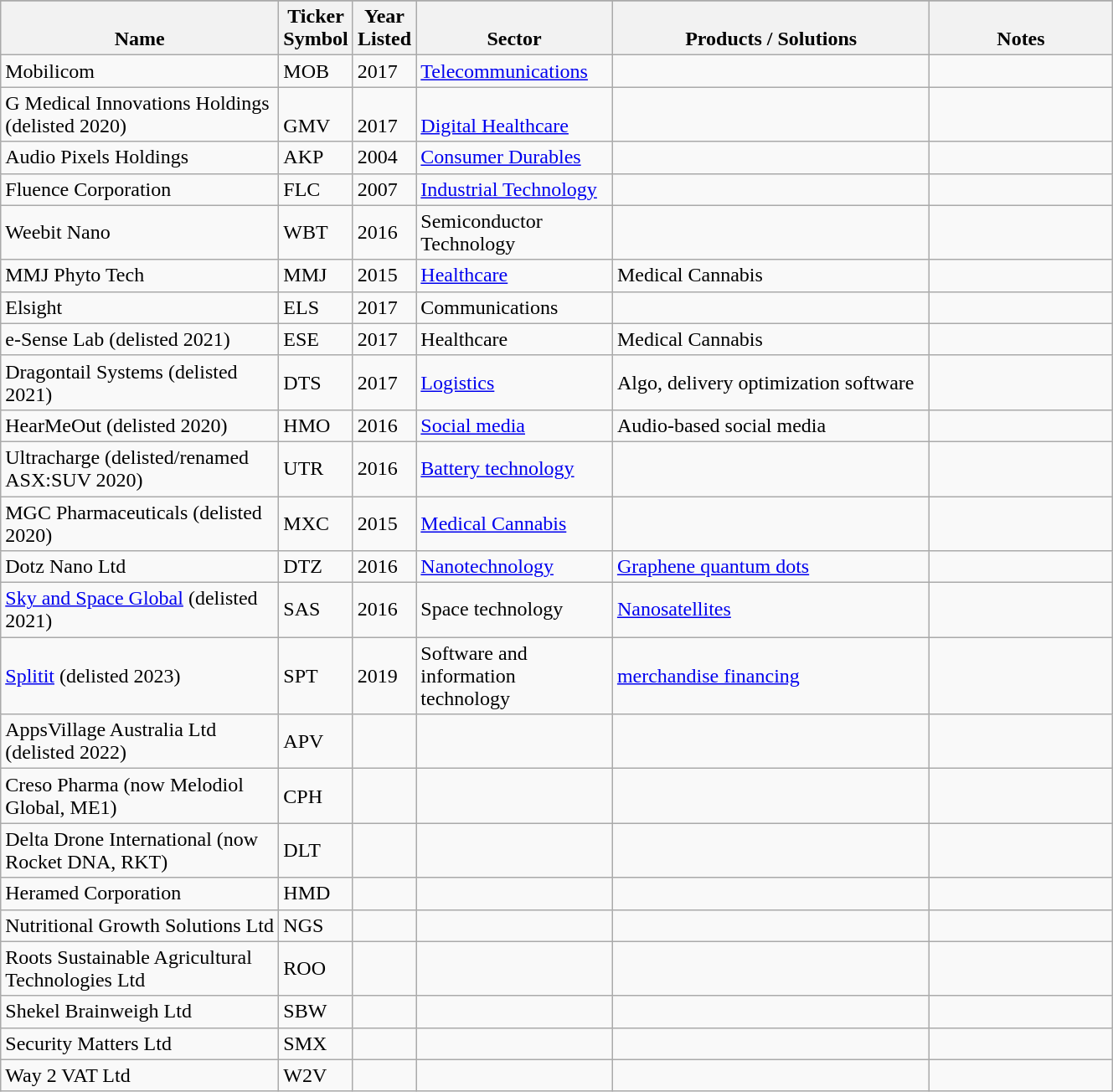<table class="wikitable sortable" border="1">
<tr bgcolor="#ececec">
</tr>
<tr>
<th width="214" height="32" valign="bottom" bgcolor="#ececec">Name</th>
<th width="46"  valign="bottom" bgcolor="#ececec">Ticker Symbol</th>
<th width="43" valign="bottom" bgcolor="#ececec">Year Listed</th>
<th width="149"  valign="bottom" bgcolor="#ececec">Sector</th>
<th width="245"  valign="bottom" bgcolor="#ececec" class="unsortable">Products / Solutions</th>
<th width="138"  valign="bottom" bgcolor="#ececec"  class="unsortable">Notes</th>
</tr>
<tr>
<td height="15" valign="bottom">Mobilicom</td>
<td valign="bottom">MOB</td>
<td valign="bottom">2017</td>
<td valign="bottom"><a href='#'>Telecommunications</a></td>
<td valign="bottom"> </td>
<td valign="bottom"> </td>
</tr>
<tr>
<td height="15" valign="bottom">G Medical Innovations Holdings (delisted 2020)</td>
<td valign="bottom">GMV</td>
<td valign="bottom">2017</td>
<td valign="bottom"><a href='#'>Digital Healthcare</a></td>
<td valign="bottom"> </td>
<td valign="bottom"> </td>
</tr>
<tr>
<td>Audio Pixels Holdings</td>
<td>AKP</td>
<td>2004</td>
<td><a href='#'>Consumer Durables</a></td>
<td></td>
<td></td>
</tr>
<tr>
<td>Fluence Corporation</td>
<td>FLC</td>
<td>2007</td>
<td><a href='#'>Industrial Technology</a></td>
<td></td>
<td></td>
</tr>
<tr>
<td>Weebit Nano</td>
<td>WBT</td>
<td>2016</td>
<td>Semiconductor Technology</td>
<td></td>
<td></td>
</tr>
<tr>
<td>MMJ Phyto Tech</td>
<td>MMJ</td>
<td>2015</td>
<td><a href='#'>Healthcare</a></td>
<td>Medical Cannabis</td>
<td></td>
</tr>
<tr>
<td>Elsight</td>
<td>ELS</td>
<td>2017</td>
<td>Communications</td>
<td></td>
<td></td>
</tr>
<tr>
<td>e-Sense Lab (delisted 2021)</td>
<td>ESE</td>
<td>2017</td>
<td>Healthcare</td>
<td>Medical Cannabis</td>
<td></td>
</tr>
<tr>
<td>Dragontail Systems (delisted 2021)</td>
<td>DTS</td>
<td>2017</td>
<td><a href='#'>Logistics</a></td>
<td>Algo, delivery optimization software</td>
<td></td>
</tr>
<tr>
<td>HearMeOut (delisted 2020)</td>
<td>HMO</td>
<td>2016</td>
<td><a href='#'>Social media</a></td>
<td>Audio-based social media</td>
</tr>
<tr>
<td>Ultracharge (delisted/renamed ASX:SUV 2020)</td>
<td>UTR</td>
<td>2016</td>
<td><a href='#'>Battery technology</a></td>
<td></td>
<td></td>
</tr>
<tr>
<td>MGC Pharmaceuticals (delisted 2020)</td>
<td>MXC</td>
<td>2015</td>
<td><a href='#'>Medical Cannabis</a></td>
<td></td>
<td></td>
</tr>
<tr>
<td>Dotz Nano Ltd</td>
<td>DTZ</td>
<td>2016</td>
<td><a href='#'>Nanotechnology</a></td>
<td><a href='#'>Graphene quantum dots</a></td>
<td></td>
</tr>
<tr>
<td><a href='#'>Sky and Space Global</a> (delisted 2021)</td>
<td>SAS</td>
<td>2016</td>
<td>Space technology</td>
<td><a href='#'>Nanosatellites</a></td>
<td></td>
</tr>
<tr>
<td><a href='#'>Splitit</a> (delisted 2023)</td>
<td>SPT</td>
<td>2019</td>
<td>Software and information technology</td>
<td><a href='#'>merchandise financing</a></td>
<td></td>
</tr>
<tr>
<td>AppsVillage Australia Ltd (delisted 2022)</td>
<td>APV</td>
<td></td>
<td></td>
<td></td>
<td></td>
</tr>
<tr>
<td>Creso Pharma (now Melodiol Global, ME1)</td>
<td>CPH</td>
<td></td>
<td></td>
<td></td>
<td></td>
</tr>
<tr>
<td>Delta Drone International (now Rocket DNA, RKT)</td>
<td>DLT</td>
<td></td>
<td></td>
<td></td>
<td></td>
</tr>
<tr>
<td>Heramed Corporation</td>
<td>HMD</td>
<td></td>
<td></td>
<td></td>
<td></td>
</tr>
<tr>
<td>Nutritional Growth Solutions Ltd</td>
<td>NGS</td>
<td></td>
<td></td>
<td></td>
<td></td>
</tr>
<tr>
<td>Roots Sustainable Agricultural Technologies Ltd</td>
<td>ROO</td>
<td></td>
<td></td>
<td></td>
<td></td>
</tr>
<tr>
<td>Shekel Brainweigh Ltd</td>
<td>SBW</td>
<td></td>
<td></td>
<td></td>
<td></td>
</tr>
<tr>
<td>Security Matters Ltd</td>
<td>SMX</td>
<td></td>
<td></td>
<td></td>
<td></td>
</tr>
<tr>
<td>Way 2 VAT Ltd</td>
<td>W2V</td>
<td></td>
<td></td>
<td></td>
<td></td>
</tr>
</table>
